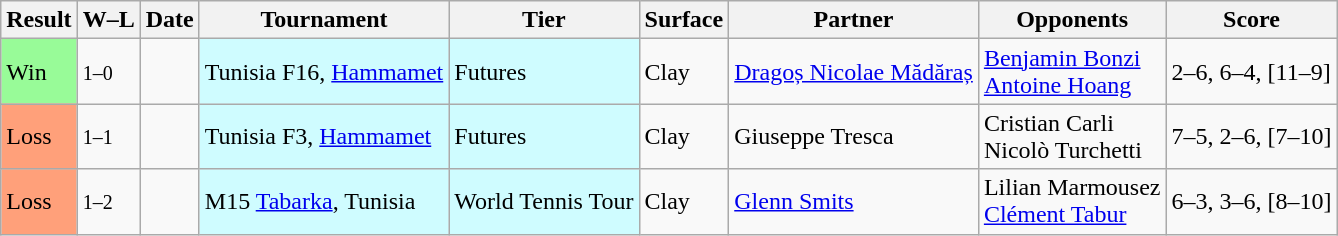<table class="sortable wikitable">
<tr>
<th>Result</th>
<th class="unsortable">W–L</th>
<th>Date</th>
<th>Tournament</th>
<th>Tier</th>
<th>Surface</th>
<th>Partner</th>
<th>Opponents</th>
<th class="unsortable">Score</th>
</tr>
<tr>
<td bgcolor=98FB98>Win</td>
<td><small>1–0</small></td>
<td></td>
<td style="background:#cffcff;">Tunisia F16, <a href='#'>Hammamet</a></td>
<td style="background:#cffcff;">Futures</td>
<td>Clay</td>
<td> <a href='#'>Dragoș Nicolae Mădăraș</a></td>
<td> <a href='#'>Benjamin Bonzi</a><br> <a href='#'>Antoine Hoang</a></td>
<td>2–6, 6–4, [11–9]</td>
</tr>
<tr>
<td bgcolor=FFA07A>Loss</td>
<td><small>1–1</small></td>
<td></td>
<td style="background:#cffcff;">Tunisia F3, <a href='#'>Hammamet</a></td>
<td style="background:#cffcff;">Futures</td>
<td>Clay</td>
<td> Giuseppe Tresca</td>
<td> Cristian Carli<br> Nicolò Turchetti</td>
<td>7–5, 2–6, [7–10]</td>
</tr>
<tr>
<td bgcolor=FFA07A>Loss</td>
<td><small>1–2</small></td>
<td></td>
<td style="background:#cffcff;">M15 <a href='#'>Tabarka</a>, Tunisia</td>
<td style="background:#cffcff;">World Tennis Tour</td>
<td>Clay</td>
<td> <a href='#'>Glenn Smits</a></td>
<td> Lilian Marmousez<br> <a href='#'>Clément Tabur</a></td>
<td>6–3, 3–6, [8–10]</td>
</tr>
</table>
